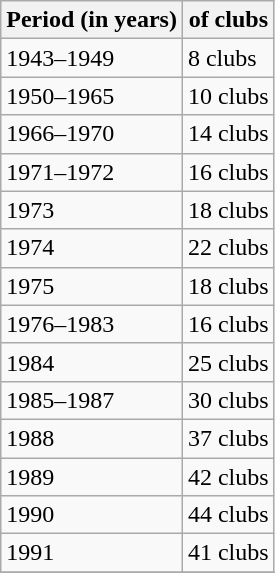<table class="wikitable sortable mw-collapsible">
<tr>
<th>Period (in years)</th>
<th> of clubs</th>
</tr>
<tr>
<td>1943–1949</td>
<td>8 clubs</td>
</tr>
<tr>
<td>1950–1965</td>
<td>10 clubs</td>
</tr>
<tr>
<td>1966–1970</td>
<td>14 clubs</td>
</tr>
<tr>
<td>1971–1972</td>
<td>16 clubs</td>
</tr>
<tr>
<td>1973</td>
<td>18 clubs</td>
</tr>
<tr>
<td>1974</td>
<td>22 clubs</td>
</tr>
<tr>
<td>1975</td>
<td>18 clubs</td>
</tr>
<tr>
<td>1976–1983</td>
<td>16 clubs</td>
</tr>
<tr>
<td>1984</td>
<td>25 clubs</td>
</tr>
<tr>
<td>1985–1987</td>
<td>30 clubs</td>
</tr>
<tr>
<td>1988</td>
<td>37 clubs</td>
</tr>
<tr>
<td>1989</td>
<td>42 clubs</td>
</tr>
<tr>
<td>1990</td>
<td>44 clubs</td>
</tr>
<tr>
<td>1991</td>
<td>41 clubs</td>
</tr>
<tr>
</tr>
</table>
